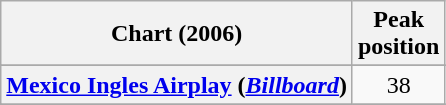<table class="wikitable sortable plainrowheaders" style="text-align:center">
<tr>
<th>Chart (2006)</th>
<th>Peak<br>position</th>
</tr>
<tr>
</tr>
<tr>
</tr>
<tr>
</tr>
<tr>
</tr>
<tr>
</tr>
<tr>
</tr>
<tr>
</tr>
<tr>
<th scope="row"><a href='#'>Mexico Ingles Airplay</a> (<em><a href='#'>Billboard</a></em>)</th>
<td>38</td>
</tr>
<tr>
</tr>
<tr>
</tr>
<tr>
</tr>
<tr>
</tr>
<tr>
</tr>
<tr>
</tr>
<tr>
</tr>
<tr>
</tr>
<tr>
</tr>
</table>
